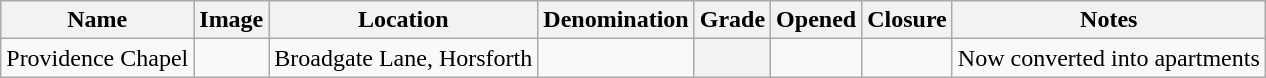<table class="wikitable sortable">
<tr>
<th>Name</th>
<th class="unsortable">Image</th>
<th>Location</th>
<th>Denomination</th>
<th>Grade</th>
<th>Opened</th>
<th>Closure</th>
<th class="unsortable">Notes</th>
</tr>
<tr>
<td>Providence Chapel</td>
<td></td>
<td>Broadgate Lane, Horsforth</td>
<td></td>
<th></th>
<td></td>
<td></td>
<td>Now converted into apartments</td>
</tr>
</table>
